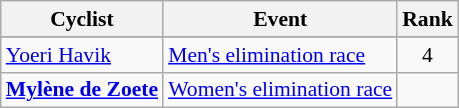<table class="wikitable" style="font-size:90%">
<tr>
<th rowspan=1>Cyclist</th>
<th rowspan=1>Event</th>
<th>Rank</th>
</tr>
<tr style="font-size:95%">
</tr>
<tr align=center>
<td align=left><a href='#'>Yoeri Havik</a></td>
<td align=left><a href='#'>Men's elimination race</a></td>
<td>4</td>
</tr>
<tr align=center>
<td align=left><strong><a href='#'>Mylène de Zoete</a></strong></td>
<td align=left><a href='#'>Women's elimination race</a></td>
<td></td>
</tr>
</table>
